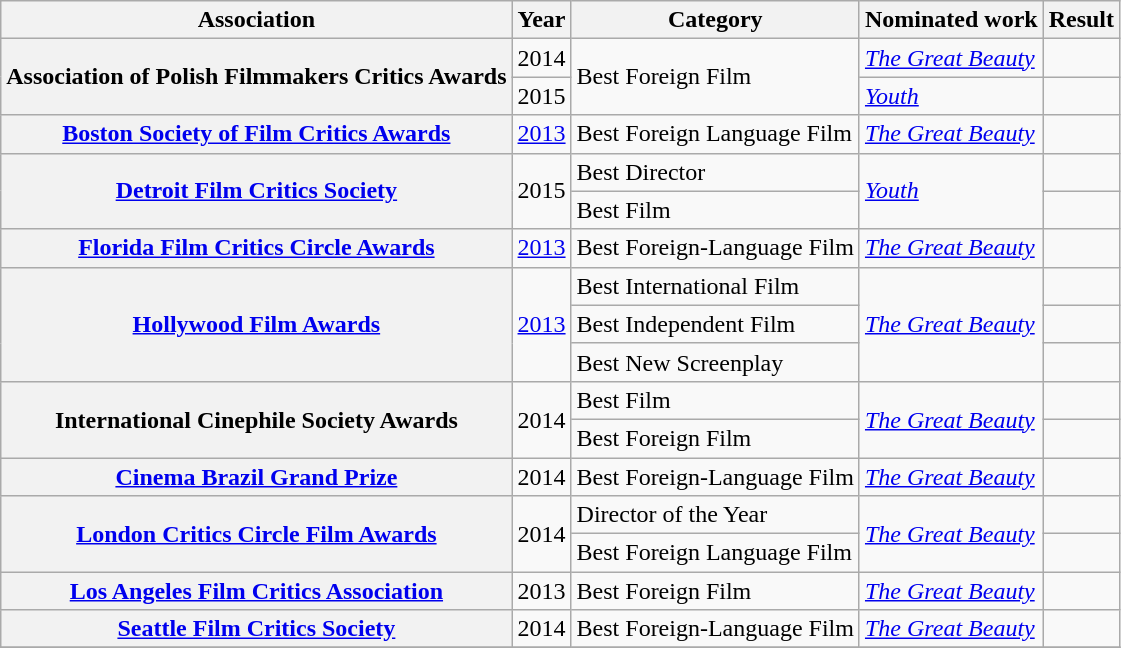<table class="wikitable sortable">
<tr>
<th>Association</th>
<th>Year</th>
<th>Category</th>
<th>Nominated work</th>
<th>Result</th>
</tr>
<tr>
<th rowspan="2">Association of Polish Filmmakers Critics Awards</th>
<td rowspan="1">2014</td>
<td rowspan="2">Best Foreign Film</td>
<td><em><a href='#'>The Great Beauty</a></em></td>
<td></td>
</tr>
<tr>
<td>2015</td>
<td><em><a href='#'>Youth</a></em></td>
<td></td>
</tr>
<tr>
<th rowspan="1"><a href='#'>Boston Society of Film Critics Awards</a></th>
<td rowspan="1"><a href='#'>2013</a></td>
<td rowspan="1">Best Foreign Language Film</td>
<td><em><a href='#'>The Great Beauty</a></em></td>
<td></td>
</tr>
<tr>
<th rowspan="2"><a href='#'>Detroit Film Critics Society</a></th>
<td rowspan="2">2015</td>
<td>Best Director</td>
<td rowspan="2"><em><a href='#'>Youth</a></em></td>
<td></td>
</tr>
<tr>
<td>Best Film</td>
<td></td>
</tr>
<tr>
<th rowspan="1"><a href='#'>Florida Film Critics Circle Awards</a></th>
<td rowspan="1"><a href='#'>2013</a></td>
<td>Best Foreign-Language Film</td>
<td><em><a href='#'>The Great Beauty</a></em></td>
<td></td>
</tr>
<tr>
<th rowspan="3"><a href='#'>Hollywood Film Awards</a></th>
<td rowspan="3"><a href='#'>2013</a></td>
<td>Best International Film</td>
<td rowspan="3"><em><a href='#'>The Great Beauty</a></em></td>
<td></td>
</tr>
<tr>
<td>Best Independent Film</td>
<td></td>
</tr>
<tr>
<td>Best New Screenplay</td>
<td></td>
</tr>
<tr>
<th rowspan="2">International Cinephile Society Awards</th>
<td rowspan="2">2014</td>
<td>Best Film</td>
<td rowspan="2"><em><a href='#'>The Great Beauty</a></em></td>
<td></td>
</tr>
<tr>
<td>Best Foreign Film</td>
<td></td>
</tr>
<tr>
<th rowspan="1"><a href='#'>Cinema Brazil Grand Prize</a></th>
<td rowspan="1">2014</td>
<td>Best Foreign-Language Film</td>
<td><em><a href='#'>The Great Beauty</a></em></td>
<td></td>
</tr>
<tr>
<th rowspan="2"><a href='#'>London Critics Circle Film Awards</a></th>
<td rowspan="2">2014</td>
<td>Director of the Year</td>
<td rowspan="2"><em><a href='#'>The Great Beauty</a></em></td>
<td></td>
</tr>
<tr>
<td>Best Foreign Language Film</td>
<td></td>
</tr>
<tr>
<th rowspan="1"><a href='#'>Los Angeles Film Critics Association</a></th>
<td rowspan="1">2013</td>
<td>Best Foreign Film</td>
<td><em><a href='#'>The Great Beauty</a></em></td>
<td></td>
</tr>
<tr>
<th rowspan="1"><a href='#'>Seattle Film Critics Society</a></th>
<td rowspan="1">2014</td>
<td>Best Foreign-Language Film</td>
<td><em><a href='#'>The Great Beauty</a></em></td>
<td></td>
</tr>
<tr>
</tr>
</table>
